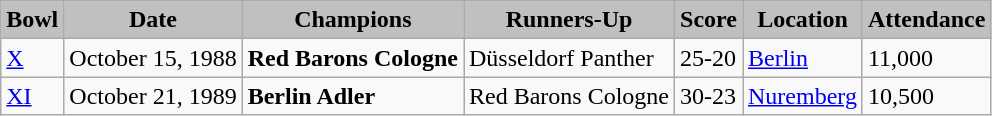<table class="wikitable">
<tr align="center" bgcolor="silver">
<td><strong>Bowl</strong></td>
<td><strong>Date</strong></td>
<td><strong>Champions</strong></td>
<td><strong>Runners-Up</strong></td>
<td><strong>Score</strong></td>
<td><strong>Location</strong></td>
<td><strong>Attendance</strong></td>
</tr>
<tr>
<td><a href='#'>X</a></td>
<td>October 15, 1988</td>
<td><strong>Red Barons Cologne</strong></td>
<td>Düsseldorf Panther</td>
<td>25-20</td>
<td><a href='#'>Berlin</a></td>
<td>11,000</td>
</tr>
<tr>
<td><a href='#'>XI</a></td>
<td>October 21, 1989</td>
<td><strong>Berlin Adler</strong></td>
<td>Red Barons Cologne</td>
<td>30-23</td>
<td><a href='#'>Nuremberg</a></td>
<td>10,500</td>
</tr>
</table>
